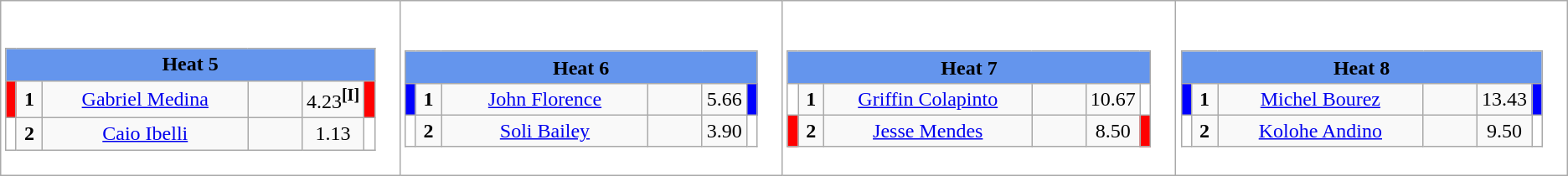<table class="wikitable" style="background:#fff;">
<tr>
<td><div><br><table class="wikitable">
<tr>
<td colspan="6"  style="text-align:center; background:#6495ed;"><strong>Heat 5</strong></td>
</tr>
<tr>
<td style="width:01px; background: #f00;"></td>
<td style="width:14px; text-align:center;"><strong>1</strong></td>
<td style="width:170px; text-align:center;"><a href='#'>Gabriel Medina</a></td>
<td style="width:40px; text-align:center;"></td>
<td style="width:20px; text-align:center;">4.23<span><strong><sup>[I]</sup></strong></span></td>
<td style="width:01px; background: #f00;"></td>
</tr>
<tr>
<td style="width:01px; background: #fff;"></td>
<td style="width:14px; text-align:center;"><strong>2</strong></td>
<td style="width:170px; text-align:center;"><a href='#'>Caio Ibelli</a></td>
<td style="width:40px; text-align:center;"></td>
<td style="width:20px; text-align:center;">1.13</td>
<td style="width:01px; background: #fff;"></td>
</tr>
</table>
</div></td>
<td><div><br><table class="wikitable">
<tr>
<td colspan="6"  style="text-align:center; background:#6495ed;"><strong>Heat 6</strong></td>
</tr>
<tr>
<td style="width:01px; background: #00f;"></td>
<td style="width:14px; text-align:center;"><strong>1</strong></td>
<td style="width:170px; text-align:center;"><a href='#'>John Florence</a></td>
<td style="width:40px; text-align:center;"></td>
<td style="width:20px; text-align:center;">5.66</td>
<td style="width:01px; background: #00f;"></td>
</tr>
<tr>
<td style="width:01px; background: #fff;"></td>
<td style="width:14px; text-align:center;"><strong>2</strong></td>
<td style="width:170px; text-align:center;"><a href='#'>Soli Bailey</a></td>
<td style="width:40px; text-align:center;"></td>
<td style="width:20px; text-align:center;">3.90</td>
<td style="width:01px; background: #fff;"></td>
</tr>
</table>
</div></td>
<td><div><br><table class="wikitable">
<tr>
<td colspan="6"  style="text-align:center; background:#6495ed;"><strong>Heat 7</strong></td>
</tr>
<tr>
<td style="width:01px; background: #fff;"></td>
<td style="width:14px; text-align:center;"><strong>1</strong></td>
<td style="width:170px; text-align:center;"><a href='#'>Griffin Colapinto</a></td>
<td style="width:40px; text-align:center;"></td>
<td style="width:20px; text-align:center;">10.67</td>
<td style="width:01px; background: #fff;"></td>
</tr>
<tr>
<td style="width:01px; background: #f00;"></td>
<td style="width:14px; text-align:center;"><strong>2</strong></td>
<td style="width:170px; text-align:center;"><a href='#'>Jesse Mendes</a></td>
<td style="width:40px; text-align:center;"></td>
<td style="width:20px; text-align:center;">8.50</td>
<td style="width:01px; background: #f00;"></td>
</tr>
</table>
</div></td>
<td><div><br><table class="wikitable">
<tr>
<td colspan="6"  style="text-align:center; background:#6495ed;"><strong>Heat 8</strong></td>
</tr>
<tr>
<td style="width:01px; background: #00f;"></td>
<td style="width:14px; text-align:center;"><strong>1</strong></td>
<td style="width:170px; text-align:center;"><a href='#'>Michel Bourez</a></td>
<td style="width:40px; text-align:center;"></td>
<td style="width:20px; text-align:center;">13.43</td>
<td style="width:01px; background: #00f;"></td>
</tr>
<tr>
<td style="width:01px; background: #fff;"></td>
<td style="width:14px; text-align:center;"><strong>2</strong></td>
<td style="width:170px; text-align:center;"><a href='#'>Kolohe Andino</a></td>
<td style="width:40px; text-align:center;"></td>
<td style="width:20px; text-align:center;">9.50</td>
<td style="width:01px; background: #fff;"></td>
</tr>
</table>
</div></td>
</tr>
</table>
